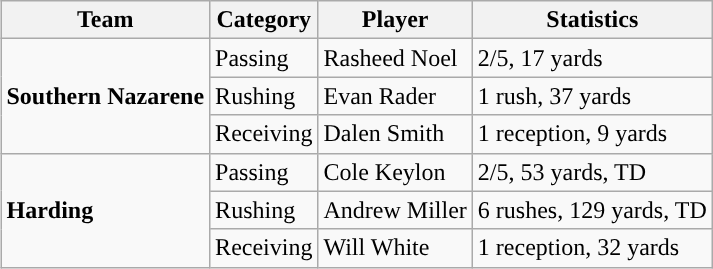<table class="wikitable" style="float: right;">
<tr>
<th>Team</th>
<th>Category</th>
<th>Player</th>
<th>Statistics</th>
</tr>
<tr>
<td rowspan=3><strong>Southern Nazarene</strong></td>
<td>Passing</td>
<td>Rasheed Noel</td>
<td>2/5, 17 yards</td>
</tr>
<tr>
<td>Rushing</td>
<td>Evan Rader</td>
<td>1 rush, 37 yards</td>
</tr>
<tr>
<td>Receiving</td>
<td>Dalen Smith</td>
<td>1 reception, 9 yards</td>
</tr>
<tr>
<td rowspan=3><strong>Harding</strong></td>
<td>Passing</td>
<td>Cole Keylon</td>
<td>2/5, 53 yards, TD</td>
</tr>
<tr>
<td>Rushing</td>
<td>Andrew Miller</td>
<td>6 rushes, 129 yards, TD</td>
</tr>
<tr>
<td>Receiving</td>
<td>Will White</td>
<td>1 reception, 32 yards</td>
</tr>
</table>
